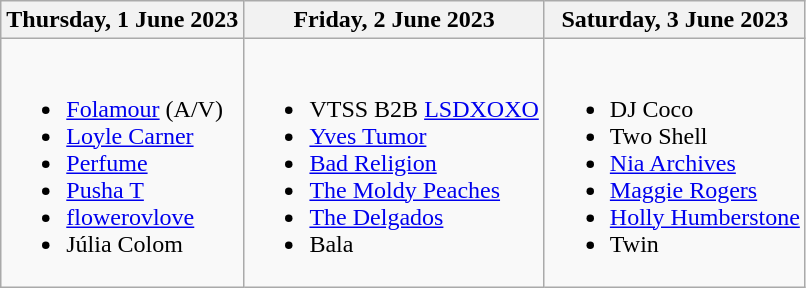<table class="wikitable">
<tr>
<th>Thursday, 1 June 2023</th>
<th>Friday, 2 June 2023</th>
<th>Saturday, 3 June 2023</th>
</tr>
<tr valign="top">
<td><br><ul><li><a href='#'>Folamour</a> (A/V)</li><li><a href='#'>Loyle Carner</a></li><li><a href='#'>Perfume</a></li><li><a href='#'>Pusha T</a></li><li><a href='#'>flowerovlove</a></li><li>Júlia Colom</li></ul></td>
<td><br><ul><li>VTSS B2B <a href='#'>LSDXOXO</a></li><li><a href='#'>Yves Tumor</a></li><li><a href='#'>Bad Religion</a></li><li><a href='#'>The Moldy Peaches</a></li><li><a href='#'>The Delgados</a></li><li>Bala</li></ul></td>
<td><br><ul><li>DJ Coco</li><li>Two Shell</li><li><a href='#'>Nia Archives</a></li><li><a href='#'>Maggie Rogers</a></li><li><a href='#'>Holly Humberstone</a></li><li>Twin</li></ul></td>
</tr>
</table>
